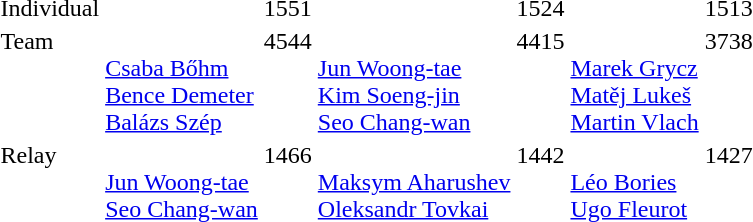<table>
<tr style="vertical-align:top;">
<td>Individual</td>
<td></td>
<td>1551</td>
<td></td>
<td>1524</td>
<td></td>
<td>1513</td>
</tr>
<tr style="vertical-align:top;">
<td>Team</td>
<td><br><a href='#'>Csaba Bőhm</a><br><a href='#'>Bence Demeter</a><br><a href='#'>Balázs Szép</a></td>
<td>4544</td>
<td><br><a href='#'>Jun Woong-tae</a><br><a href='#'>Kim Soeng-jin</a><br><a href='#'>Seo Chang-wan</a></td>
<td>4415</td>
<td><br><a href='#'>Marek Grycz</a><br><a href='#'>Matěj Lukeš</a><br><a href='#'>Martin Vlach</a></td>
<td>3738</td>
</tr>
<tr style="vertical-align:top;">
<td>Relay</td>
<td><br><a href='#'>Jun Woong-tae</a><br><a href='#'>Seo Chang-wan</a></td>
<td>1466</td>
<td><br><a href='#'>Maksym Aharushev</a><br><a href='#'>Oleksandr Tovkai</a></td>
<td>1442</td>
<td><br><a href='#'>Léo Bories</a><br><a href='#'>Ugo Fleurot</a></td>
<td>1427</td>
</tr>
</table>
